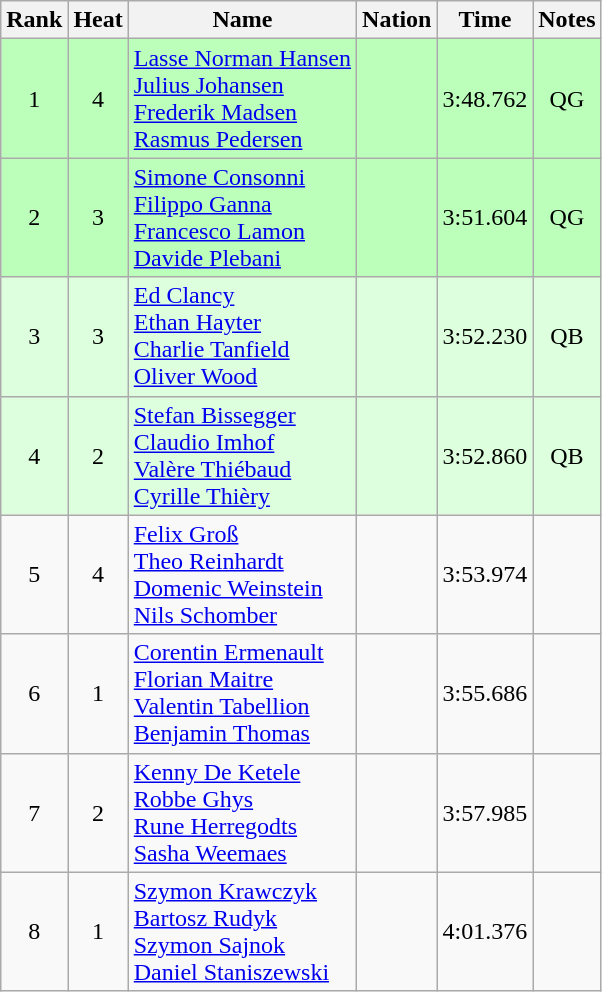<table class="wikitable sortable" style="text-align:center">
<tr>
<th>Rank</th>
<th>Heat</th>
<th>Name</th>
<th>Nation</th>
<th>Time</th>
<th>Notes</th>
</tr>
<tr bgcolor=bbffbb>
<td>1</td>
<td>4</td>
<td align=left><a href='#'>Lasse Norman Hansen</a><br><a href='#'>Julius Johansen</a><br><a href='#'>Frederik Madsen</a><br><a href='#'>Rasmus Pedersen</a></td>
<td align=left></td>
<td>3:48.762</td>
<td>QG</td>
</tr>
<tr bgcolor=bbffbb>
<td>2</td>
<td>3</td>
<td align=left><a href='#'>Simone Consonni</a><br><a href='#'>Filippo Ganna</a><br><a href='#'>Francesco Lamon</a><br><a href='#'>Davide Plebani</a></td>
<td align=left></td>
<td>3:51.604</td>
<td>QG</td>
</tr>
<tr bgcolor=ddffdd>
<td>3</td>
<td>3</td>
<td align=left><a href='#'>Ed Clancy</a><br><a href='#'>Ethan Hayter</a><br><a href='#'>Charlie Tanfield</a><br><a href='#'>Oliver Wood</a></td>
<td align=left></td>
<td>3:52.230</td>
<td>QB</td>
</tr>
<tr bgcolor=ddffdd>
<td>4</td>
<td>2</td>
<td align=left><a href='#'>Stefan Bissegger</a><br><a href='#'>Claudio Imhof</a><br><a href='#'>Valère Thiébaud</a><br><a href='#'>Cyrille Thièry</a></td>
<td align=left></td>
<td>3:52.860</td>
<td>QB</td>
</tr>
<tr>
<td>5</td>
<td>4</td>
<td align=left><a href='#'>Felix Groß</a><br><a href='#'>Theo Reinhardt</a><br><a href='#'>Domenic Weinstein</a><br><a href='#'>Nils Schomber</a></td>
<td align=left></td>
<td>3:53.974</td>
<td></td>
</tr>
<tr>
<td>6</td>
<td>1</td>
<td align=left><a href='#'>Corentin Ermenault</a><br><a href='#'>Florian Maitre</a><br><a href='#'>Valentin Tabellion</a><br><a href='#'>Benjamin Thomas</a></td>
<td align=left></td>
<td>3:55.686</td>
<td></td>
</tr>
<tr>
<td>7</td>
<td>2</td>
<td align=left><a href='#'>Kenny De Ketele</a><br><a href='#'>Robbe Ghys</a><br><a href='#'>Rune Herregodts</a><br><a href='#'>Sasha Weemaes</a></td>
<td align=left></td>
<td>3:57.985</td>
<td></td>
</tr>
<tr>
<td>8</td>
<td>1</td>
<td align=left><a href='#'>Szymon Krawczyk</a><br><a href='#'>Bartosz Rudyk</a><br><a href='#'>Szymon Sajnok</a><br><a href='#'>Daniel Staniszewski</a></td>
<td align=left></td>
<td>4:01.376</td>
<td></td>
</tr>
</table>
